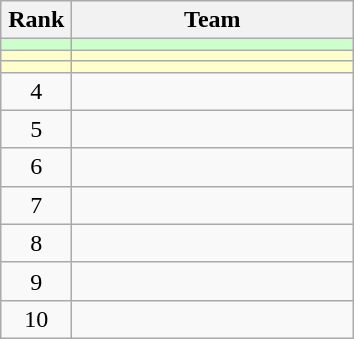<table class="wikitable" style="text-align: center;">
<tr>
<th width=40>Rank</th>
<th width=180>Team</th>
</tr>
<tr bgcolor=#ccffcc>
<td></td>
<td style="text-align:left;"></td>
</tr>
<tr bgcolor=#ffffcc>
<td></td>
<td style="text-align:left;"></td>
</tr>
<tr bgcolor=#ffffcc>
<td></td>
<td style="text-align:left;"></td>
</tr>
<tr align=center>
<td>4</td>
<td style="text-align:left;"></td>
</tr>
<tr align=center>
<td>5</td>
<td style="text-align:left;"></td>
</tr>
<tr align=center>
<td>6</td>
<td style="text-align:left;"></td>
</tr>
<tr align=center>
<td>7</td>
<td style="text-align:left;"></td>
</tr>
<tr align=center>
<td>8</td>
<td style="text-align:left;"></td>
</tr>
<tr align=center>
<td>9</td>
<td style="text-align:left;"></td>
</tr>
<tr align=center>
<td>10</td>
<td style="text-align:left;"></td>
</tr>
</table>
